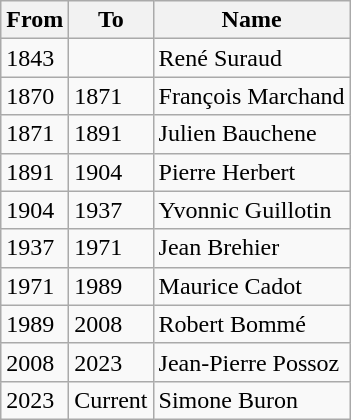<table class="wikitable">
<tr>
<th>From</th>
<th>To</th>
<th>Name</th>
</tr>
<tr>
<td>1843</td>
<td></td>
<td>René Suraud</td>
</tr>
<tr>
<td>1870</td>
<td>1871</td>
<td>François Marchand</td>
</tr>
<tr>
<td>1871</td>
<td>1891</td>
<td>Julien Bauchene</td>
</tr>
<tr>
<td>1891</td>
<td>1904</td>
<td>Pierre Herbert</td>
</tr>
<tr>
<td>1904</td>
<td>1937</td>
<td>Yvonnic Guillotin</td>
</tr>
<tr>
<td>1937</td>
<td>1971</td>
<td>Jean Brehier</td>
</tr>
<tr>
<td>1971</td>
<td>1989</td>
<td>Maurice Cadot</td>
</tr>
<tr>
<td>1989</td>
<td>2008</td>
<td>Robert Bommé</td>
</tr>
<tr>
<td>2008</td>
<td>2023</td>
<td>Jean-Pierre Possoz</td>
</tr>
<tr>
<td>2023</td>
<td>Current</td>
<td>Simone Buron</td>
</tr>
</table>
